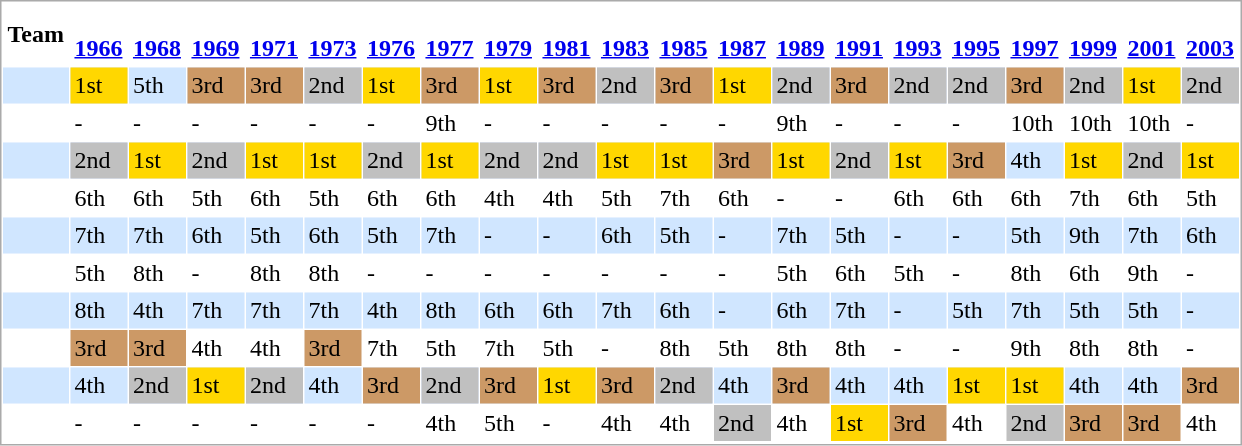<table border="0" cellspacing="1" cellpadding="3" style="border: 1px solid #aaaaaa;">
<tr bgcolor=>
<td><strong>Team</strong></td>
<td><strong><br><a href='#'>1966</a></strong></td>
<td><strong><br><a href='#'>1968</a></strong></td>
<td><strong><br><a href='#'>1969</a></strong></td>
<td><strong><br><a href='#'>1971</a></strong></td>
<td><strong><br><a href='#'>1973</a></strong></td>
<td><strong><br><a href='#'>1976</a></strong></td>
<td><strong><br><a href='#'>1977</a></strong></td>
<td><strong><br><a href='#'>1979</a></strong></td>
<td><strong><br><a href='#'>1981</a></strong></td>
<td><strong><br><a href='#'>1983</a></strong></td>
<td><strong><br><a href='#'>1985</a></strong></td>
<td><strong><br><a href='#'>1987</a></strong></td>
<td><strong><br><a href='#'>1989</a></strong></td>
<td><strong><br><a href='#'>1991</a></strong></td>
<td><strong><br><a href='#'>1993</a></strong></td>
<td><strong><br><a href='#'>1995</a></strong></td>
<td><strong><br><a href='#'>1997</a></strong></td>
<td><strong><br><a href='#'>1999</a></strong></td>
<td><strong><br><a href='#'>2001</a></strong></td>
<td><strong><br><a href='#'>2003</a></strong></td>
</tr>
<tr bgcolor=#D0E6FF>
<td></td>
<td bgcolor=gold>1st</td>
<td>5th</td>
<td bgcolor=#cc9966>3rd</td>
<td bgcolor=#cc9966>3rd</td>
<td bgcolor=silver>2nd</td>
<td bgcolor=gold>1st</td>
<td bgcolor=#cc9966>3rd</td>
<td bgcolor=gold>1st</td>
<td bgcolor=#cc9966>3rd</td>
<td bgcolor=silver>2nd</td>
<td bgcolor=#cc9966>3rd</td>
<td bgcolor=gold>1st</td>
<td bgcolor=silver>2nd</td>
<td bgcolor=#cc9966>3rd</td>
<td bgcolor=silver>2nd</td>
<td bgcolor=silver>2nd</td>
<td bgcolor=#cc9966>3rd</td>
<td bgcolor=silver>2nd</td>
<td bgcolor=gold>1st</td>
<td bgcolor=silver>2nd</td>
</tr>
<tr bgcolor=#FFFFFF>
<td></td>
<td>-</td>
<td>-</td>
<td>-</td>
<td>-</td>
<td>-</td>
<td>-</td>
<td>9th</td>
<td>-</td>
<td>-</td>
<td>-</td>
<td>-</td>
<td>-</td>
<td>9th</td>
<td>-</td>
<td>-</td>
<td>-</td>
<td>10th</td>
<td>10th</td>
<td>10th</td>
<td>-</td>
</tr>
<tr bgcolor=#D0E6FF>
<td></td>
<td bgcolor=silver>2nd</td>
<td bgcolor=gold>1st</td>
<td bgcolor=silver>2nd</td>
<td bgcolor=gold>1st</td>
<td bgcolor=gold>1st</td>
<td bgcolor=silver>2nd</td>
<td bgcolor=gold>1st</td>
<td bgcolor=silver>2nd</td>
<td bgcolor=silver>2nd</td>
<td bgcolor=gold>1st</td>
<td bgcolor=gold>1st</td>
<td bgcolor=#cc9966>3rd</td>
<td bgcolor=gold>1st</td>
<td bgcolor=silver>2nd</td>
<td bgcolor=gold>1st</td>
<td bgcolor=#cc9966>3rd</td>
<td>4th</td>
<td bgcolor=gold>1st</td>
<td bgcolor=silver>2nd</td>
<td bgcolor=gold>1st</td>
</tr>
<tr bgcolor=#FFFFFF>
<td></td>
<td>6th</td>
<td>6th</td>
<td>5th</td>
<td>6th</td>
<td>5th</td>
<td>6th</td>
<td>6th</td>
<td>4th</td>
<td>4th</td>
<td>5th</td>
<td>7th</td>
<td>6th</td>
<td>-</td>
<td>-</td>
<td>6th</td>
<td>6th</td>
<td>6th</td>
<td>7th</td>
<td>6th</td>
<td>5th</td>
</tr>
<tr bgcolor=#D0E6FF>
<td></td>
<td>7th</td>
<td>7th</td>
<td>6th</td>
<td>5th</td>
<td>6th</td>
<td>5th</td>
<td>7th</td>
<td>-</td>
<td>-</td>
<td>6th</td>
<td>5th</td>
<td>-</td>
<td>7th</td>
<td>5th</td>
<td>-</td>
<td>-</td>
<td>5th</td>
<td>9th</td>
<td>7th</td>
<td>6th</td>
</tr>
<tr bgcolor=#FFFFFF>
<td></td>
<td>5th</td>
<td>8th</td>
<td>-</td>
<td>8th</td>
<td>8th</td>
<td>-</td>
<td>-</td>
<td>-</td>
<td>-</td>
<td>-</td>
<td>-</td>
<td>-</td>
<td>5th</td>
<td>6th</td>
<td>5th</td>
<td>-</td>
<td>8th</td>
<td>6th</td>
<td>9th</td>
<td>-</td>
</tr>
<tr bgcolor=#D0E6FF>
<td></td>
<td>8th</td>
<td>4th</td>
<td>7th</td>
<td>7th</td>
<td>7th</td>
<td>4th</td>
<td>8th</td>
<td>6th</td>
<td>6th</td>
<td>7th</td>
<td>6th</td>
<td>-</td>
<td>6th</td>
<td>7th</td>
<td>-</td>
<td>5th</td>
<td>7th</td>
<td>5th</td>
<td>5th</td>
<td>-</td>
</tr>
<tr bgcolor=#FFFFFF>
<td></td>
<td bgcolor=#cc9966>3rd</td>
<td bgcolor=#cc9966>3rd</td>
<td>4th</td>
<td>4th</td>
<td bgcolor=#cc9966>3rd</td>
<td>7th</td>
<td>5th</td>
<td>7th</td>
<td>5th</td>
<td>-</td>
<td>8th</td>
<td>5th</td>
<td>8th</td>
<td>8th</td>
<td>-</td>
<td>-</td>
<td>9th</td>
<td>8th</td>
<td>8th</td>
<td>-</td>
</tr>
<tr bgcolor=#D0E6FF>
<td></td>
<td>4th</td>
<td bgcolor=silver>2nd</td>
<td bgcolor=gold>1st</td>
<td bgcolor=silver>2nd</td>
<td>4th</td>
<td bgcolor=#cc9966>3rd</td>
<td bgcolor=silver>2nd</td>
<td bgcolor=#cc9966>3rd</td>
<td bgcolor=gold>1st</td>
<td bgcolor=#cc9966>3rd</td>
<td bgcolor=silver>2nd</td>
<td>4th</td>
<td bgcolor=#cc9966>3rd</td>
<td>4th</td>
<td>4th</td>
<td bgcolor=gold>1st</td>
<td bgcolor=gold>1st</td>
<td>4th</td>
<td>4th</td>
<td bgcolor=#cc9966>3rd</td>
</tr>
<tr bgcolor=#FFFFFF>
<td></td>
<td>-</td>
<td>-</td>
<td>-</td>
<td>-</td>
<td>-</td>
<td>-</td>
<td>4th</td>
<td>5th</td>
<td>-</td>
<td>4th</td>
<td>4th</td>
<td bgcolor=silver>2nd</td>
<td>4th</td>
<td bgcolor=gold>1st</td>
<td bgcolor=#cc9966>3rd</td>
<td>4th</td>
<td bgcolor=silver>2nd</td>
<td bgcolor=#cc9966>3rd</td>
<td bgcolor=#cc9966>3rd</td>
<td>4th</td>
</tr>
<tr bgcolor=#D0E6FF>
</tr>
</table>
